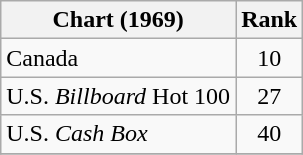<table class="wikitable">
<tr>
<th>Chart (1969)</th>
<th style="text-align:center;">Rank</th>
</tr>
<tr>
<td>Canada </td>
<td style="text-align:center;">10</td>
</tr>
<tr>
<td>U.S. <em>Billboard</em> Hot 100</td>
<td style="text-align:center;">27</td>
</tr>
<tr>
<td>U.S. <em>Cash Box</em> </td>
<td style="text-align:center;">40</td>
</tr>
<tr>
</tr>
</table>
